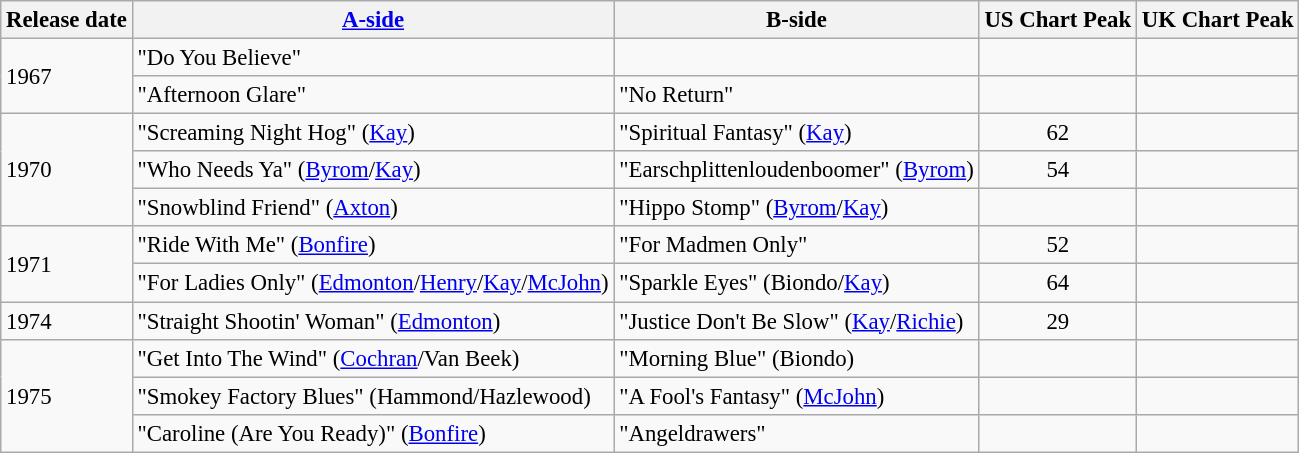<table class="wikitable" style="font-size:95%">
<tr>
<th>Release date</th>
<th><a href='#'>A-side</a></th>
<th>B-side</th>
<th>US Chart Peak</th>
<th>UK Chart Peak</th>
</tr>
<tr>
<td rowspan="2">1967</td>
<td>"Do You Believe"</td>
<td></td>
<td align="center"></td>
<td align="center"></td>
</tr>
<tr>
<td>"Afternoon Glare"</td>
<td>"No Return"</td>
<td align="center"></td>
<td align="center"></td>
</tr>
<tr>
<td rowspan="3">1970</td>
<td>"Screaming Night Hog" (<a href='#'>Kay</a>)</td>
<td>"Spiritual Fantasy" (<a href='#'>Kay</a>)</td>
<td align="center">62</td>
<td align="center"></td>
</tr>
<tr>
<td>"Who Needs Ya" (<a href='#'>Byrom</a>/<a href='#'>Kay</a>)</td>
<td>"Earschplittenloudenboomer" (<a href='#'>Byrom</a>)</td>
<td align="center">54</td>
<td align="center"></td>
</tr>
<tr>
<td>"Snowblind Friend" (<a href='#'>Axton</a>)</td>
<td>"Hippo Stomp" (<a href='#'>Byrom</a>/<a href='#'>Kay</a>)</td>
<td align="center"></td>
<td align="center"></td>
</tr>
<tr>
<td rowspan="2">1971</td>
<td>"Ride With Me" (<a href='#'>Bonfire</a>)</td>
<td>"For Madmen Only"</td>
<td align="center">52</td>
<td align="center"></td>
</tr>
<tr>
<td>"For Ladies Only" (<a href='#'>Edmonton</a>/<a href='#'>Henry</a>/<a href='#'>Kay</a>/<a href='#'>McJohn</a>)</td>
<td>"Sparkle Eyes" (Biondo/<a href='#'>Kay</a>)</td>
<td align="center">64</td>
<td align="center"></td>
</tr>
<tr>
<td>1974</td>
<td>"Straight Shootin' Woman" (<a href='#'>Edmonton</a>)</td>
<td>"Justice Don't Be Slow" (<a href='#'>Kay</a>/<a href='#'>Richie</a>)</td>
<td align="center">29</td>
<td align="center"></td>
</tr>
<tr>
<td rowspan="3">1975</td>
<td>"Get Into The Wind" (<a href='#'>Cochran</a>/Van Beek)</td>
<td>"Morning Blue" (Biondo)</td>
<td align="center"></td>
<td align="center"></td>
</tr>
<tr>
<td>"Smokey Factory Blues" (Hammond/Hazlewood)</td>
<td>"A Fool's Fantasy" (<a href='#'>McJohn</a>)</td>
<td align="center"></td>
<td align="center"></td>
</tr>
<tr>
<td>"Caroline (Are You Ready)" (<a href='#'>Bonfire</a>)</td>
<td>"Angeldrawers"</td>
<td align="center"></td>
<td align="center"></td>
</tr>
</table>
